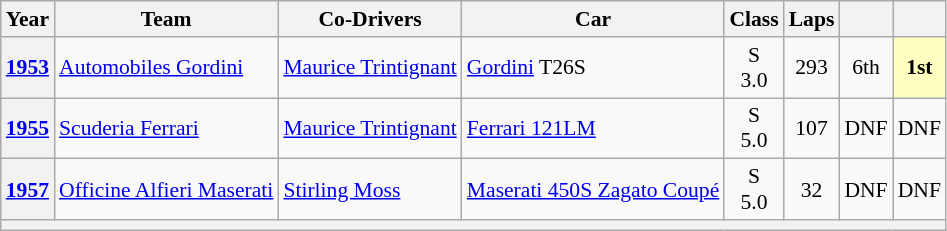<table class="wikitable" style="text-align:center; font-size:90%">
<tr>
<th>Year</th>
<th>Team</th>
<th>Co-Drivers</th>
<th>Car</th>
<th>Class</th>
<th>Laps</th>
<th></th>
<th></th>
</tr>
<tr>
<th><a href='#'>1953</a></th>
<td align="left" nowrap> <a href='#'>Automobiles Gordini</a></td>
<td align="left" nowrap> <a href='#'>Maurice Trintignant</a></td>
<td align="left" nowrap><a href='#'>Gordini</a> T26S</td>
<td>S<br>3.0</td>
<td>293</td>
<td>6th</td>
<td style="background:#ffffbf;"><strong>1st</strong></td>
</tr>
<tr>
<th><a href='#'>1955</a></th>
<td align="left" nowrap> <a href='#'>Scuderia Ferrari</a></td>
<td align="left" nowrap> <a href='#'>Maurice Trintignant</a></td>
<td align="left" nowrap><a href='#'>Ferrari 121LM</a></td>
<td>S<br>5.0</td>
<td>107</td>
<td>DNF</td>
<td>DNF</td>
</tr>
<tr>
<th><a href='#'>1957</a></th>
<td align="left" nowrap> <a href='#'>Officine Alfieri Maserati</a></td>
<td align="left" nowrap> <a href='#'>Stirling Moss</a></td>
<td align="left" nowrap><a href='#'>Maserati 450S Zagato Coupé</a></td>
<td>S<br>5.0</td>
<td>32</td>
<td>DNF</td>
<td>DNF</td>
</tr>
<tr>
<th colspan="8"></th>
</tr>
</table>
